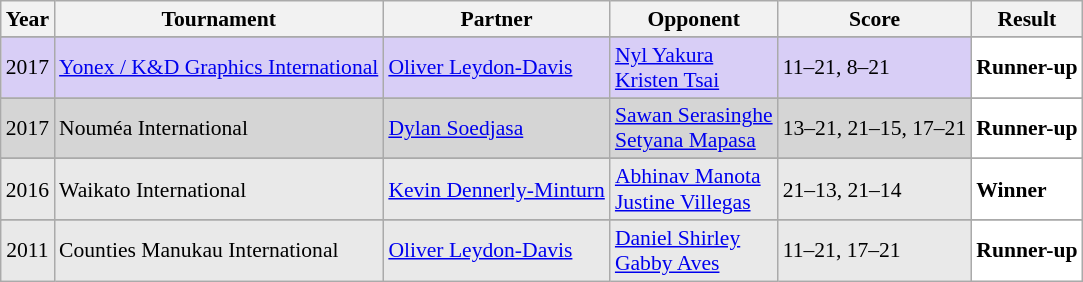<table class="sortable wikitable" style="font-size: 90%;">
<tr>
<th>Year</th>
<th>Tournament</th>
<th>Partner</th>
<th>Opponent</th>
<th>Score</th>
<th>Result</th>
</tr>
<tr>
</tr>
<tr style="background:#D8CEF6">
<td align="center">2017</td>
<td align="left"><a href='#'>Yonex / K&D Graphics International</a></td>
<td align="left"> <a href='#'>Oliver Leydon-Davis</a></td>
<td align="left"> <a href='#'>Nyl Yakura</a><br> <a href='#'>Kristen Tsai</a></td>
<td align="left">11–21, 8–21</td>
<td style="text-align:left; background:white"> <strong>Runner-up</strong></td>
</tr>
<tr>
</tr>
<tr style="background:#D5D5D5">
<td align="center">2017</td>
<td align="left">Nouméa International</td>
<td align="left"> <a href='#'>Dylan Soedjasa</a></td>
<td align="left"> <a href='#'>Sawan Serasinghe</a><br> <a href='#'>Setyana Mapasa</a></td>
<td align="left">13–21, 21–15, 17–21</td>
<td style="text-align:left; background:white"> <strong>Runner-up</strong></td>
</tr>
<tr>
</tr>
<tr style="background:#E9E9E9">
<td align="center">2016</td>
<td align="left">Waikato International</td>
<td align="left"> <a href='#'>Kevin Dennerly-Minturn</a></td>
<td align="left"> <a href='#'>Abhinav Manota</a><br> <a href='#'>Justine Villegas</a></td>
<td align="left">21–13, 21–14</td>
<td style="text-align:left; background:white"> <strong>Winner</strong></td>
</tr>
<tr>
</tr>
<tr style="background:#E9E9E9">
<td align="center">2011</td>
<td align="left">Counties Manukau International</td>
<td align="left"> <a href='#'>Oliver Leydon-Davis</a></td>
<td align="left"> <a href='#'>Daniel Shirley</a><br> <a href='#'>Gabby Aves</a></td>
<td align="left">11–21, 17–21</td>
<td style="text-align:left; background:white"> <strong>Runner-up</strong></td>
</tr>
</table>
